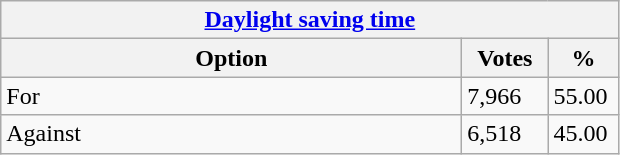<table class="wikitable">
<tr>
<th colspan="3"><a href='#'>Daylight saving time</a></th>
</tr>
<tr>
<th style="width: 300px">Option</th>
<th style="width: 50px">Votes</th>
<th style="width: 40px">%</th>
</tr>
<tr>
<td>For</td>
<td>7,966</td>
<td>55.00</td>
</tr>
<tr>
<td>Against</td>
<td>6,518</td>
<td>45.00</td>
</tr>
</table>
